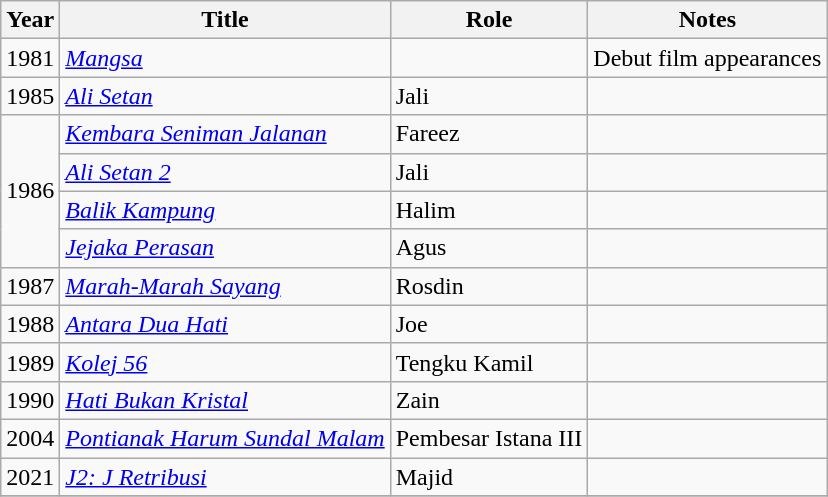<table class="wikitable plainrowheaders sortable">
<tr>
<th scope="col">Year</th>
<th scope="col">Title</th>
<th scope="col">Role</th>
<th scope="col" class="unsortable">Notes</th>
</tr>
<tr>
<td>1981</td>
<td><em><a href='#'>Mangsa</a></em></td>
<td></td>
<td>Debut film appearances</td>
</tr>
<tr>
<td>1985</td>
<td><em><a href='#'>Ali Setan</a></em></td>
<td>Jali</td>
<td></td>
</tr>
<tr>
<td rowspan="4">1986</td>
<td><em><a href='#'>Kembara Seniman Jalanan</a></em></td>
<td>Fareez</td>
<td></td>
</tr>
<tr>
<td><em><a href='#'>Ali Setan 2</a></em></td>
<td>Jali</td>
<td></td>
</tr>
<tr>
<td><em><a href='#'>Balik Kampung</a></em></td>
<td>Halim</td>
<td></td>
</tr>
<tr>
<td><em><a href='#'>Jejaka Perasan</a></em></td>
<td>Agus</td>
<td></td>
</tr>
<tr>
<td>1987</td>
<td><em><a href='#'>Marah-Marah Sayang</a></em></td>
<td>Rosdin</td>
<td></td>
</tr>
<tr>
<td>1988</td>
<td><em><a href='#'>Antara Dua Hati</a></em></td>
<td>Joe</td>
<td></td>
</tr>
<tr>
<td>1989</td>
<td><em><a href='#'>Kolej 56</a></em></td>
<td>Tengku Kamil</td>
<td></td>
</tr>
<tr>
<td>1990</td>
<td><em><a href='#'>Hati Bukan Kristal</a></em></td>
<td>Zain</td>
<td></td>
</tr>
<tr>
<td>2004</td>
<td><em><a href='#'>Pontianak Harum Sundal Malam</a></em></td>
<td>Pembesar Istana III</td>
<td></td>
</tr>
<tr>
<td>2021</td>
<td><em><a href='#'>J2: J Retribusi</a></em></td>
<td>Majid</td>
<td></td>
</tr>
<tr>
</tr>
</table>
